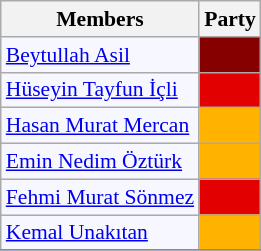<table class=wikitable style="border:1px solid #8888aa; background-color:#f7f8ff; padding:0px; font-size:90%;">
<tr>
<th>Members</th>
<th colspan="2">Party</th>
</tr>
<tr>
<td><a href='#'>Beytullah Asil</a></td>
<td style="background: #870000"></td>
</tr>
<tr>
<td><a href='#'>Hüseyin Tayfun İçli</a></td>
<td style="background: #e30000"></td>
</tr>
<tr>
<td><a href='#'>Hasan Murat Mercan</a></td>
<td style="background: #ffb300"></td>
</tr>
<tr>
<td><a href='#'>Emin Nedim Öztürk</a></td>
<td style="background: #ffb300"></td>
</tr>
<tr>
<td><a href='#'>Fehmi Murat Sönmez</a></td>
<td style="background: #e30000"></td>
</tr>
<tr>
<td><a href='#'>Kemal Unakıtan</a></td>
<td style="background: #ffb300"></td>
</tr>
<tr>
</tr>
</table>
